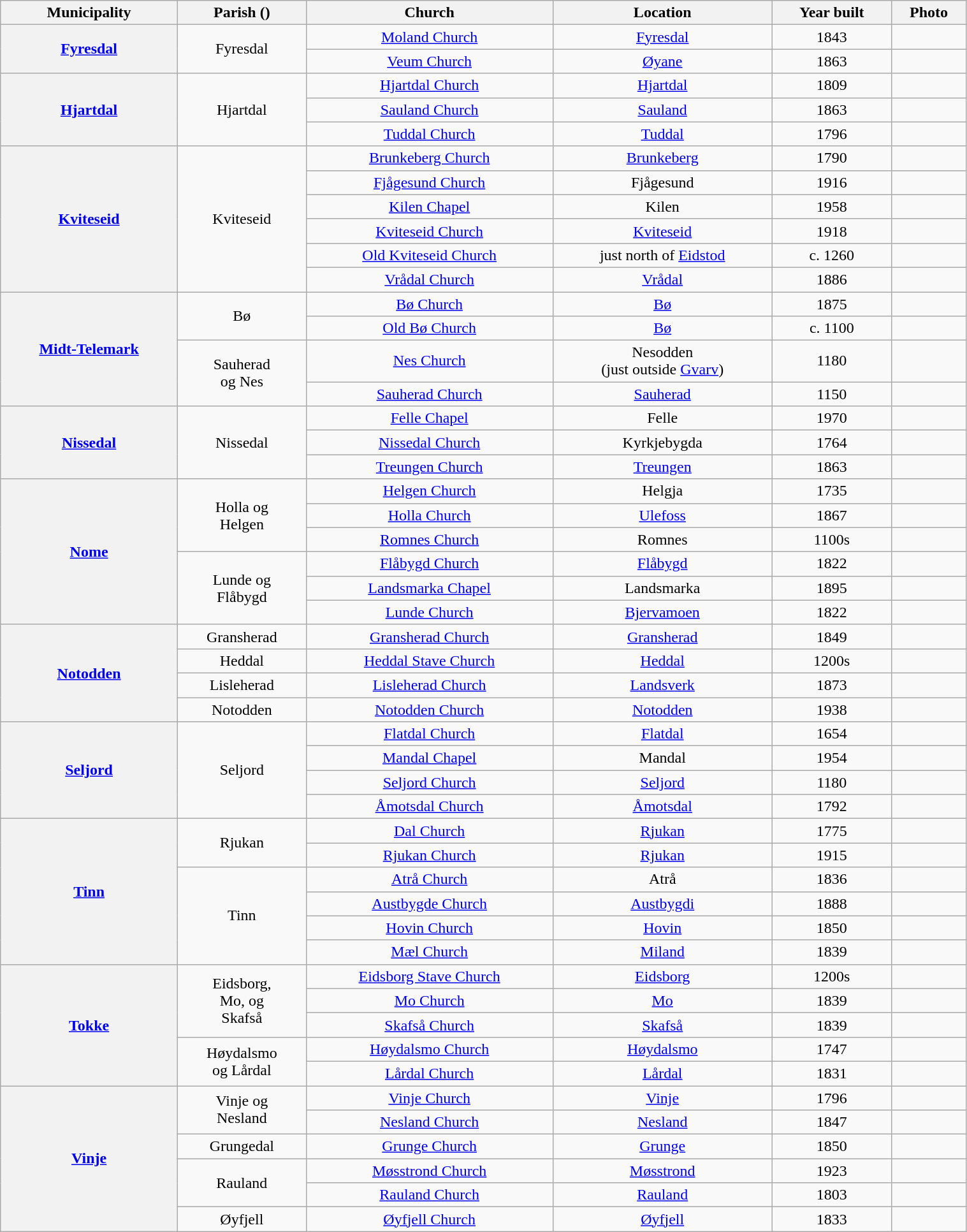<table class="wikitable" style="text-align: center; width: 80%;">
<tr>
<th>Municipality</th>
<th>Parish ()</th>
<th>Church</th>
<th>Location</th>
<th>Year built</th>
<th>Photo</th>
</tr>
<tr>
<th rowspan="2"><a href='#'>Fyresdal</a></th>
<td rowspan="2">Fyresdal</td>
<td><a href='#'>Moland Church</a></td>
<td><a href='#'>Fyresdal</a></td>
<td>1843</td>
<td></td>
</tr>
<tr>
<td><a href='#'>Veum Church</a></td>
<td><a href='#'>Øyane</a></td>
<td>1863</td>
<td></td>
</tr>
<tr>
<th rowspan="3"><a href='#'>Hjartdal</a></th>
<td rowspan="3">Hjartdal</td>
<td><a href='#'>Hjartdal Church</a></td>
<td><a href='#'>Hjartdal</a></td>
<td>1809</td>
<td></td>
</tr>
<tr>
<td><a href='#'>Sauland Church</a></td>
<td><a href='#'>Sauland</a></td>
<td>1863</td>
<td></td>
</tr>
<tr>
<td><a href='#'>Tuddal Church</a></td>
<td><a href='#'>Tuddal</a></td>
<td>1796</td>
<td></td>
</tr>
<tr>
<th rowspan="6"><a href='#'>Kviteseid</a></th>
<td rowspan="6">Kviteseid</td>
<td><a href='#'>Brunkeberg Church</a></td>
<td><a href='#'>Brunkeberg</a></td>
<td>1790</td>
<td></td>
</tr>
<tr>
<td><a href='#'>Fjågesund Church</a></td>
<td>Fjågesund</td>
<td>1916</td>
<td></td>
</tr>
<tr>
<td><a href='#'>Kilen Chapel</a></td>
<td>Kilen</td>
<td>1958</td>
<td></td>
</tr>
<tr>
<td><a href='#'>Kviteseid Church</a></td>
<td><a href='#'>Kviteseid</a></td>
<td>1918</td>
<td></td>
</tr>
<tr>
<td><a href='#'>Old Kviteseid Church</a></td>
<td>just north of <a href='#'>Eidstod</a></td>
<td>c. 1260</td>
<td></td>
</tr>
<tr>
<td><a href='#'>Vrådal Church</a></td>
<td><a href='#'>Vrådal</a></td>
<td>1886</td>
<td></td>
</tr>
<tr>
<th rowspan="4"><a href='#'>Midt-Telemark</a></th>
<td rowspan="2">Bø</td>
<td><a href='#'>Bø Church</a></td>
<td><a href='#'>Bø</a></td>
<td>1875</td>
<td></td>
</tr>
<tr>
<td><a href='#'>Old Bø Church</a></td>
<td><a href='#'>Bø</a></td>
<td>c. 1100</td>
<td></td>
</tr>
<tr>
<td rowspan="2">Sauherad<br>og Nes</td>
<td><a href='#'>Nes Church</a></td>
<td>Nesodden<br>(just outside <a href='#'>Gvarv</a>)</td>
<td>1180</td>
<td></td>
</tr>
<tr>
<td><a href='#'>Sauherad Church</a></td>
<td><a href='#'>Sauherad</a></td>
<td>1150</td>
<td></td>
</tr>
<tr>
<th rowspan="3"><a href='#'>Nissedal</a></th>
<td rowspan="3">Nissedal</td>
<td><a href='#'>Felle Chapel</a></td>
<td>Felle</td>
<td>1970</td>
<td></td>
</tr>
<tr>
<td><a href='#'>Nissedal Church</a></td>
<td>Kyrkjebygda</td>
<td>1764</td>
<td></td>
</tr>
<tr>
<td><a href='#'>Treungen Church</a></td>
<td><a href='#'>Treungen</a></td>
<td>1863</td>
<td></td>
</tr>
<tr>
<th rowspan="6"><a href='#'>Nome</a></th>
<td rowspan="3">Holla og<br>Helgen</td>
<td><a href='#'>Helgen Church</a></td>
<td>Helgja</td>
<td>1735</td>
<td></td>
</tr>
<tr>
<td><a href='#'>Holla Church</a></td>
<td><a href='#'>Ulefoss</a></td>
<td>1867</td>
<td></td>
</tr>
<tr>
<td><a href='#'>Romnes Church</a></td>
<td>Romnes</td>
<td>1100s</td>
<td></td>
</tr>
<tr>
<td rowspan="3">Lunde og<br>Flåbygd</td>
<td><a href='#'>Flåbygd Church</a></td>
<td><a href='#'>Flåbygd</a></td>
<td>1822</td>
<td></td>
</tr>
<tr>
<td><a href='#'>Landsmarka Chapel</a></td>
<td>Landsmarka</td>
<td>1895</td>
<td></td>
</tr>
<tr>
<td><a href='#'>Lunde Church</a></td>
<td><a href='#'>Bjervamoen</a></td>
<td>1822</td>
<td></td>
</tr>
<tr>
<th rowspan="4"><a href='#'>Notodden</a></th>
<td rowspan="1">Gransherad</td>
<td><a href='#'>Gransherad Church</a></td>
<td><a href='#'>Gransherad</a></td>
<td>1849</td>
<td></td>
</tr>
<tr>
<td rowspan="1">Heddal</td>
<td><a href='#'>Heddal Stave Church</a></td>
<td><a href='#'>Heddal</a></td>
<td>1200s</td>
<td></td>
</tr>
<tr>
<td rowspan="1">Lisleherad</td>
<td><a href='#'>Lisleherad Church</a></td>
<td><a href='#'>Landsverk</a></td>
<td>1873</td>
<td></td>
</tr>
<tr>
<td rowspan="1">Notodden</td>
<td><a href='#'>Notodden Church</a></td>
<td><a href='#'>Notodden</a></td>
<td>1938</td>
<td></td>
</tr>
<tr>
<th rowspan="4"><a href='#'>Seljord</a></th>
<td rowspan="4">Seljord</td>
<td><a href='#'>Flatdal Church</a></td>
<td><a href='#'>Flatdal</a></td>
<td>1654</td>
<td></td>
</tr>
<tr>
<td><a href='#'>Mandal Chapel</a></td>
<td>Mandal</td>
<td>1954</td>
<td></td>
</tr>
<tr>
<td><a href='#'>Seljord Church</a></td>
<td><a href='#'>Seljord</a></td>
<td>1180</td>
<td></td>
</tr>
<tr>
<td><a href='#'>Åmotsdal Church</a></td>
<td><a href='#'>Åmotsdal</a></td>
<td>1792</td>
<td></td>
</tr>
<tr>
<th rowspan="6"><a href='#'>Tinn</a></th>
<td rowspan="2">Rjukan</td>
<td><a href='#'>Dal Church</a></td>
<td><a href='#'>Rjukan</a></td>
<td>1775</td>
<td></td>
</tr>
<tr>
<td><a href='#'>Rjukan Church</a></td>
<td><a href='#'>Rjukan</a></td>
<td>1915</td>
<td></td>
</tr>
<tr>
<td rowspan="4">Tinn</td>
<td><a href='#'>Atrå Church</a></td>
<td>Atrå</td>
<td>1836</td>
<td></td>
</tr>
<tr>
<td><a href='#'>Austbygde Church</a></td>
<td><a href='#'>Austbygdi</a></td>
<td>1888</td>
<td></td>
</tr>
<tr>
<td><a href='#'>Hovin Church</a></td>
<td><a href='#'>Hovin</a></td>
<td>1850</td>
<td></td>
</tr>
<tr>
<td><a href='#'>Mæl Church</a></td>
<td><a href='#'>Miland</a></td>
<td>1839</td>
<td></td>
</tr>
<tr>
<th rowspan="5"><a href='#'>Tokke</a></th>
<td rowspan="3">Eidsborg,<br>Mo, og<br>Skafså</td>
<td><a href='#'>Eidsborg Stave Church</a></td>
<td><a href='#'>Eidsborg</a></td>
<td>1200s</td>
<td></td>
</tr>
<tr>
<td><a href='#'>Mo Church</a></td>
<td><a href='#'>Mo</a></td>
<td>1839</td>
<td></td>
</tr>
<tr>
<td><a href='#'>Skafså Church</a></td>
<td><a href='#'>Skafså</a></td>
<td>1839</td>
<td></td>
</tr>
<tr>
<td rowspan="2">Høydalsmo<br>og Lårdal</td>
<td><a href='#'>Høydalsmo Church</a></td>
<td><a href='#'>Høydalsmo</a></td>
<td>1747</td>
<td></td>
</tr>
<tr>
<td><a href='#'>Lårdal Church</a></td>
<td><a href='#'>Lårdal</a></td>
<td>1831</td>
<td></td>
</tr>
<tr>
<th rowspan="6"><a href='#'>Vinje</a></th>
<td rowspan="2">Vinje og<br>Nesland</td>
<td><a href='#'>Vinje Church</a></td>
<td><a href='#'>Vinje</a></td>
<td>1796</td>
<td></td>
</tr>
<tr>
<td><a href='#'>Nesland Church</a></td>
<td><a href='#'>Nesland</a></td>
<td>1847</td>
<td></td>
</tr>
<tr>
<td rowspan="1">Grungedal</td>
<td><a href='#'>Grunge Church</a></td>
<td><a href='#'>Grunge</a></td>
<td>1850</td>
<td></td>
</tr>
<tr>
<td rowspan="2">Rauland</td>
<td><a href='#'>Møsstrond Church</a></td>
<td><a href='#'>Møsstrond</a></td>
<td>1923</td>
<td></td>
</tr>
<tr>
<td><a href='#'>Rauland Church</a></td>
<td><a href='#'>Rauland</a></td>
<td>1803</td>
<td></td>
</tr>
<tr>
<td rowspan="1">Øyfjell</td>
<td><a href='#'>Øyfjell Church</a></td>
<td><a href='#'>Øyfjell</a></td>
<td>1833</td>
<td></td>
</tr>
</table>
